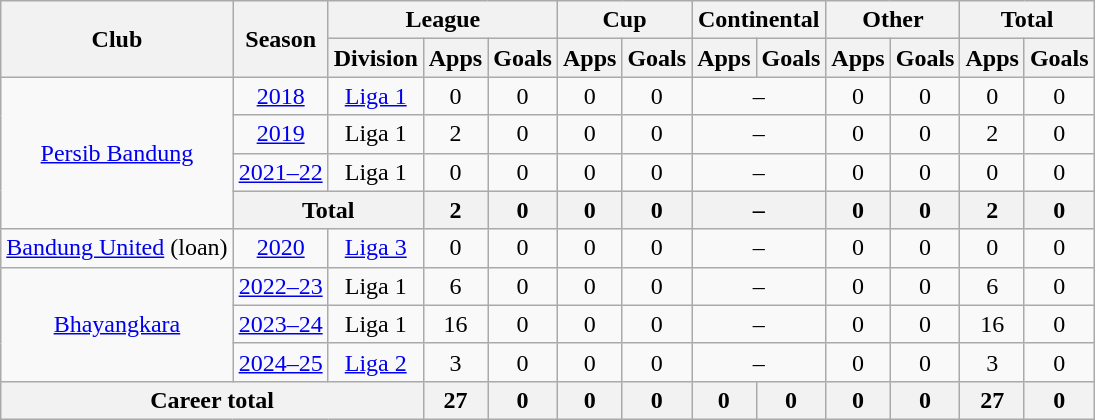<table class="wikitable" style="text-align: center">
<tr>
<th rowspan="2">Club</th>
<th rowspan="2">Season</th>
<th colspan="3">League</th>
<th colspan="2">Cup</th>
<th colspan="2">Continental</th>
<th colspan="2">Other</th>
<th colspan="2">Total</th>
</tr>
<tr>
<th>Division</th>
<th>Apps</th>
<th>Goals</th>
<th>Apps</th>
<th>Goals</th>
<th>Apps</th>
<th>Goals</th>
<th>Apps</th>
<th>Goals</th>
<th>Apps</th>
<th>Goals</th>
</tr>
<tr>
<td rowspan="4"><a href='#'>Persib Bandung</a></td>
<td><a href='#'>2018</a></td>
<td rowspan="1" valign="center"><a href='#'>Liga 1</a></td>
<td>0</td>
<td>0</td>
<td>0</td>
<td>0</td>
<td colspan="2">–</td>
<td>0</td>
<td>0</td>
<td>0</td>
<td>0</td>
</tr>
<tr>
<td><a href='#'>2019</a></td>
<td rowspan="1" valign="center">Liga 1</td>
<td>2</td>
<td>0</td>
<td>0</td>
<td>0</td>
<td colspan="2">–</td>
<td>0</td>
<td>0</td>
<td>2</td>
<td>0</td>
</tr>
<tr>
<td><a href='#'>2021–22</a></td>
<td rowspan="1" valign="center">Liga 1</td>
<td>0</td>
<td>0</td>
<td>0</td>
<td>0</td>
<td colspan="2">–</td>
<td>0</td>
<td>0</td>
<td>0</td>
<td>0</td>
</tr>
<tr>
<th colspan=2>Total</th>
<th>2</th>
<th>0</th>
<th>0</th>
<th>0</th>
<th colspan="2">–</th>
<th>0</th>
<th>0</th>
<th>2</th>
<th>0</th>
</tr>
<tr>
<td><a href='#'>Bandung United</a> (loan)</td>
<td><a href='#'>2020</a></td>
<td><a href='#'>Liga 3</a></td>
<td>0</td>
<td>0</td>
<td>0</td>
<td>0</td>
<td colspan="2">–</td>
<td>0</td>
<td>0</td>
<td>0</td>
<td>0</td>
</tr>
<tr>
<td rowspan="3"><a href='#'>Bhayangkara</a></td>
<td><a href='#'>2022–23</a></td>
<td rowspan="1">Liga 1</td>
<td>6</td>
<td>0</td>
<td>0</td>
<td>0</td>
<td colspan="2">–</td>
<td>0</td>
<td>0</td>
<td>6</td>
<td>0</td>
</tr>
<tr>
<td><a href='#'>2023–24</a></td>
<td rowspan="1">Liga 1</td>
<td>16</td>
<td>0</td>
<td>0</td>
<td>0</td>
<td colspan="2">–</td>
<td>0</td>
<td>0</td>
<td>16</td>
<td>0</td>
</tr>
<tr>
<td><a href='#'>2024–25</a></td>
<td><a href='#'>Liga 2</a></td>
<td>3</td>
<td>0</td>
<td>0</td>
<td>0</td>
<td colspan="2">–</td>
<td>0</td>
<td>0</td>
<td>3</td>
<td>0</td>
</tr>
<tr>
<th colspan=3>Career total</th>
<th>27</th>
<th>0</th>
<th>0</th>
<th>0</th>
<th>0</th>
<th>0</th>
<th>0</th>
<th>0</th>
<th>27</th>
<th>0</th>
</tr>
</table>
